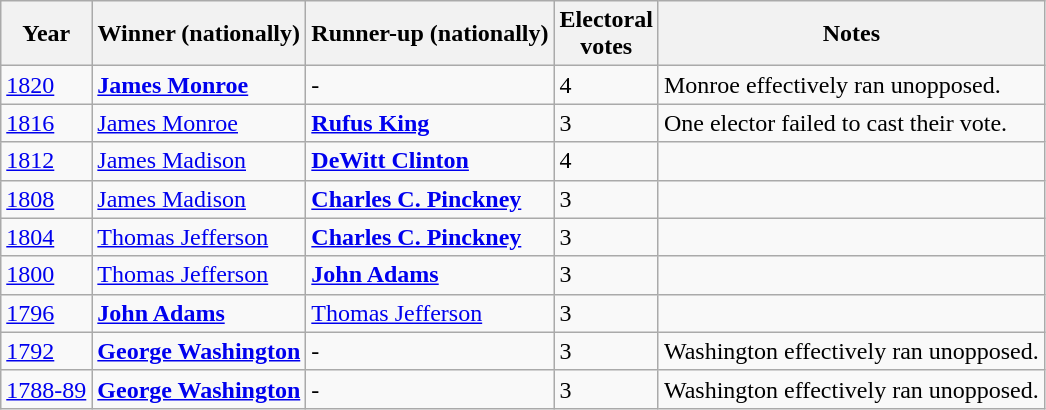<table class="wikitable sortable">
<tr>
<th data-sort-type="number">Year</th>
<th>Winner (nationally)</th>
<th>Runner-up (nationally)</th>
<th data-sort-type="number">Electoral<br>votes</th>
<th class="unsortable">Notes</th>
</tr>
<tr>
<td><a href='#'>1820</a></td>
<td><strong><a href='#'>James Monroe</a></strong></td>
<td>-</td>
<td>4</td>
<td>Monroe effectively ran unopposed.</td>
</tr>
<tr>
<td><a href='#'>1816</a></td>
<td><a href='#'>James Monroe</a></td>
<td><strong><a href='#'>Rufus King</a></strong></td>
<td>3</td>
<td>One elector failed to cast their vote.</td>
</tr>
<tr>
<td><a href='#'>1812</a></td>
<td><a href='#'>James Madison</a></td>
<td><strong><a href='#'>DeWitt Clinton</a></strong></td>
<td>4</td>
<td></td>
</tr>
<tr>
<td><a href='#'>1808</a></td>
<td><a href='#'>James Madison</a></td>
<td><strong><a href='#'>Charles C. Pinckney</a></strong></td>
<td>3</td>
<td></td>
</tr>
<tr>
<td><a href='#'>1804</a></td>
<td><a href='#'>Thomas Jefferson</a></td>
<td><strong><a href='#'>Charles C. Pinckney</a></strong></td>
<td>3</td>
<td></td>
</tr>
<tr>
<td><a href='#'>1800</a></td>
<td><a href='#'>Thomas Jefferson</a></td>
<td><strong><a href='#'>John Adams</a></strong></td>
<td>3</td>
<td></td>
</tr>
<tr>
<td><a href='#'>1796</a></td>
<td><strong><a href='#'>John Adams</a></strong></td>
<td><a href='#'>Thomas Jefferson</a></td>
<td>3</td>
<td></td>
</tr>
<tr>
<td><a href='#'>1792</a></td>
<td><strong><a href='#'>George Washington</a></strong></td>
<td>-</td>
<td>3</td>
<td>Washington effectively ran unopposed.</td>
</tr>
<tr>
<td><a href='#'>1788-89</a></td>
<td><strong><a href='#'>George Washington</a></strong></td>
<td>-</td>
<td>3</td>
<td>Washington effectively ran unopposed.</td>
</tr>
</table>
